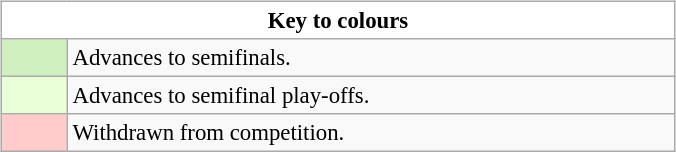<table width="450" class="wikitable" style="float:left; font-size:95%; margin-left:15px;">
<tr>
<td style="text-align:center" bgcolor="#ffffff" colspan="2" cellpadding="0" cellspacing="0"><strong>Key to colours</strong></td>
</tr>
<tr>
<td style="background: #d0f0c0;">    </td>
<td>Advances to semifinals.</td>
</tr>
<tr>
<td style="background: #e8ffd8;">    </td>
<td>Advances to semifinal play-offs.</td>
</tr>
<tr>
<td style="background: #ffcccb;">    </td>
<td>Withdrawn from competition.</td>
</tr>
</table>
